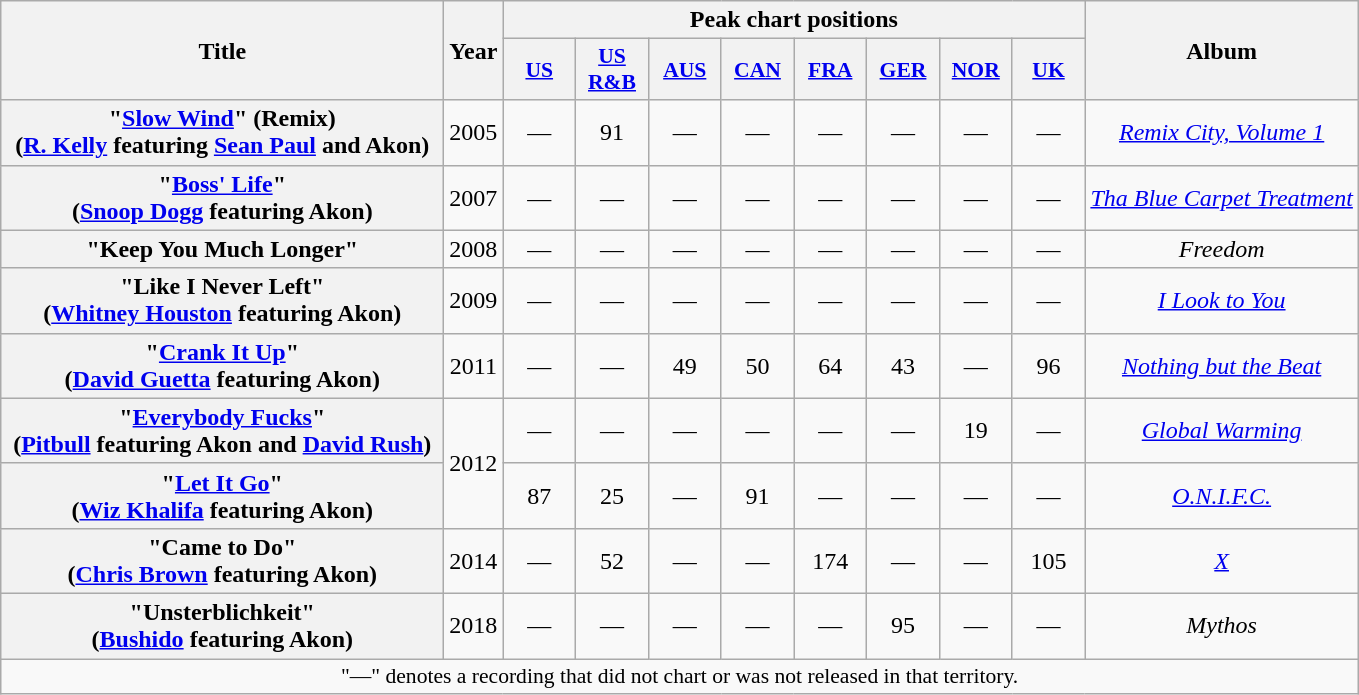<table class="wikitable plainrowheaders" style="text-align:center;">
<tr>
<th scope="col" rowspan="2" style="width:18em;">Title</th>
<th scope="col" rowspan="2">Year</th>
<th scope="col" colspan="8">Peak chart positions</th>
<th scope="col" rowspan="2">Album</th>
</tr>
<tr>
<th scope="col" style="width:2.9em;font-size:90%;"><a href='#'>US</a><br></th>
<th scope="col" style="width:2.9em;font-size:90%;"><a href='#'>US<br>R&B</a><br></th>
<th scope="col" style="width:2.9em;font-size:90%;"><a href='#'>AUS</a><br></th>
<th scope="col" style="width:2.9em;font-size:90%;"><a href='#'>CAN</a><br></th>
<th scope="col" style="width:2.9em;font-size:90%;"><a href='#'>FRA</a><br></th>
<th scope="col" style="width:2.9em;font-size:90%;"><a href='#'>GER</a><br></th>
<th scope="col" style="width:2.9em;font-size:90%;"><a href='#'>NOR</a><br></th>
<th scope="col" style="width:2.9em;font-size:90%;"><a href='#'>UK</a><br></th>
</tr>
<tr>
<th scope="row">"<a href='#'>Slow Wind</a>" (Remix)<br><span>(<a href='#'>R. Kelly</a> featuring <a href='#'>Sean Paul</a> and Akon)</span></th>
<td>2005</td>
<td>—</td>
<td>91</td>
<td>—</td>
<td>—</td>
<td>—</td>
<td>—</td>
<td>—</td>
<td>—</td>
<td><em><a href='#'>Remix City, Volume 1</a></em></td>
</tr>
<tr>
<th scope="row">"<a href='#'>Boss' Life</a>"<br><span>(<a href='#'>Snoop Dogg</a> featuring Akon)</span></th>
<td>2007</td>
<td>—</td>
<td>—</td>
<td>—</td>
<td>—</td>
<td>—</td>
<td>—</td>
<td>—</td>
<td>—</td>
<td><em><a href='#'>Tha Blue Carpet Treatment</a></em></td>
</tr>
<tr>
<th scope="row">"Keep You Much Longer"</th>
<td>2008</td>
<td>—</td>
<td>—</td>
<td>—</td>
<td>—</td>
<td>—</td>
<td>—</td>
<td>—</td>
<td>—</td>
<td><em>Freedom</em></td>
</tr>
<tr>
<th scope="row">"Like I Never Left"<br><span>(<a href='#'>Whitney Houston</a> featuring Akon)</span></th>
<td>2009</td>
<td>—</td>
<td>—</td>
<td>—</td>
<td>—</td>
<td>—</td>
<td>—</td>
<td>—</td>
<td>—</td>
<td><em><a href='#'>I Look to You</a></em></td>
</tr>
<tr>
<th scope="row">"<a href='#'>Crank It Up</a>"<br><span>(<a href='#'>David Guetta</a> featuring Akon)</span></th>
<td>2011</td>
<td>—</td>
<td>—</td>
<td>49</td>
<td>50</td>
<td>64</td>
<td>43</td>
<td>—</td>
<td>96</td>
<td><em><a href='#'>Nothing but the Beat</a></em></td>
</tr>
<tr>
<th scope="row">"<a href='#'>Everybody Fucks</a>"<br><span>(<a href='#'>Pitbull</a> featuring Akon and <a href='#'>David Rush</a>)</span></th>
<td rowspan="2">2012</td>
<td>—</td>
<td>—</td>
<td>—</td>
<td>—</td>
<td>—</td>
<td>—</td>
<td>19</td>
<td>—</td>
<td><em><a href='#'>Global Warming</a></em></td>
</tr>
<tr>
<th scope="row">"<a href='#'>Let It Go</a>"<br><span>(<a href='#'>Wiz Khalifa</a> featuring Akon)</span></th>
<td>87</td>
<td>25</td>
<td>—</td>
<td>91</td>
<td>—</td>
<td>—</td>
<td>—</td>
<td>—</td>
<td><em><a href='#'>O.N.I.F.C.</a></em></td>
</tr>
<tr>
<th scope="row">"Came to Do"<br><span>(<a href='#'>Chris Brown</a> featuring Akon)</span></th>
<td>2014</td>
<td>—</td>
<td>52</td>
<td>—</td>
<td>—</td>
<td>174</td>
<td>—</td>
<td>—</td>
<td>105</td>
<td><em><a href='#'>X</a></em></td>
</tr>
<tr>
<th scope="row">"Unsterblichkeit"<br><span>(<a href='#'>Bushido</a> featuring Akon)</span></th>
<td>2018</td>
<td>—</td>
<td>—</td>
<td>—</td>
<td>—</td>
<td>—</td>
<td>95</td>
<td>—</td>
<td>—</td>
<td><em>Mythos</em></td>
</tr>
<tr>
<td colspan="14" style="font-size:90%">"—" denotes a recording that did not chart or was not released in that territory.</td>
</tr>
</table>
